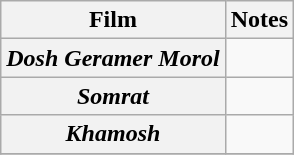<table class="wikitable sortable">
<tr>
<th>Film</th>
<th>Notes</th>
</tr>
<tr>
<th><em>Dosh Geramer Morol</em></th>
<td></td>
</tr>
<tr>
<th><em>Somrat</em></th>
<td></td>
</tr>
<tr>
<th><em>Khamosh</em></th>
<td></td>
</tr>
<tr>
</tr>
</table>
